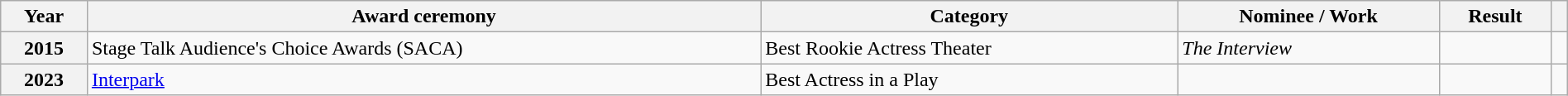<table class="wikitable sortable plainrowheaders" style="clear:none; font-size:100%; padding:0 auto; width:100%; margin:auto">
<tr>
<th scope="col">Year</th>
<th scope="col">Award ceremony</th>
<th scope="col">Category</th>
<th scope="col">Nominee / Work</th>
<th scope="col">Result</th>
<th scope="col" class="unsortable"></th>
</tr>
<tr>
<th scope="row">2015</th>
<td scope="row">Stage Talk Audience's Choice Awards (SACA)</td>
<td>Best Rookie Actress Theater</td>
<td><em>The Interview</em></td>
<td></td>
<td style="text-align:center"></td>
</tr>
<tr>
<th scope="row">2023</th>
<td><a href='#'>Interpark</a> </td>
<td>Best Actress in a Play</td>
<td></td>
<td></td>
<td style="text-align:center"></td>
</tr>
</table>
